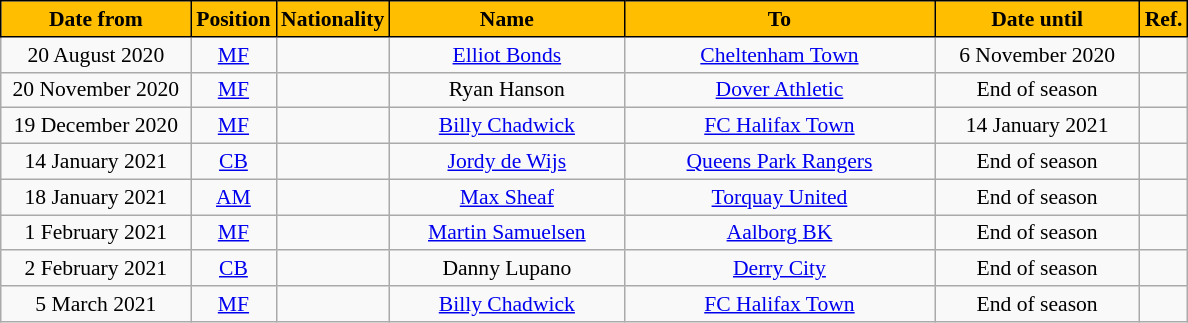<table class="wikitable"  style="text-align:center; font-size:90%; ">
<tr>
<th style="color:#000000; background:#ffbf00; border:1px solid #000000; width:120px;">Date from</th>
<th style="color:#000000; background:#ffbf00; border:1px solid #000000; width:50px;">Position</th>
<th style="color:#000000; background:#ffbf00; border:1px solid #000000; width:50px;">Nationality</th>
<th style="color:#000000; background:#ffbf00; border:1px solid #000000; width:150px;">Name</th>
<th style="color:#000000; background:#ffbf00; border:1px solid #000000; width:200px;">To</th>
<th style="color:#000000; background:#ffbf00; border:1px solid #000000; width:130px;">Date until</th>
<th style="color:#000000; background:#ffbf00; border:1px solid #000000; width:25px;">Ref.</th>
</tr>
<tr>
<td>20 August 2020</td>
<td><a href='#'>MF</a></td>
<td></td>
<td><a href='#'>Elliot Bonds</a></td>
<td> <a href='#'>Cheltenham Town</a></td>
<td>6 November 2020</td>
<td></td>
</tr>
<tr>
<td>20 November 2020</td>
<td><a href='#'>MF</a></td>
<td></td>
<td>Ryan Hanson</td>
<td> <a href='#'>Dover Athletic</a></td>
<td>End of season</td>
<td></td>
</tr>
<tr>
<td>19 December 2020</td>
<td><a href='#'>MF</a></td>
<td></td>
<td><a href='#'>Billy Chadwick</a></td>
<td> <a href='#'>FC Halifax Town</a></td>
<td>14 January 2021</td>
<td></td>
</tr>
<tr>
<td>14 January 2021</td>
<td><a href='#'>CB</a></td>
<td></td>
<td><a href='#'>Jordy de Wijs</a></td>
<td> <a href='#'>Queens Park Rangers</a></td>
<td>End of season</td>
<td></td>
</tr>
<tr>
<td>18 January 2021</td>
<td><a href='#'>AM</a></td>
<td></td>
<td><a href='#'>Max Sheaf</a></td>
<td> <a href='#'>Torquay United</a></td>
<td>End of season</td>
<td></td>
</tr>
<tr>
<td>1 February 2021</td>
<td><a href='#'>MF</a></td>
<td></td>
<td><a href='#'>Martin Samuelsen</a></td>
<td> <a href='#'>Aalborg BK</a></td>
<td>End of season</td>
<td></td>
</tr>
<tr>
<td>2 February 2021</td>
<td><a href='#'>CB</a></td>
<td></td>
<td>Danny Lupano</td>
<td> <a href='#'>Derry City</a></td>
<td>End of season</td>
<td></td>
</tr>
<tr>
<td>5 March 2021</td>
<td><a href='#'>MF</a></td>
<td></td>
<td><a href='#'>Billy Chadwick</a></td>
<td> <a href='#'>FC Halifax Town</a></td>
<td>End of season</td>
<td></td>
</tr>
</table>
